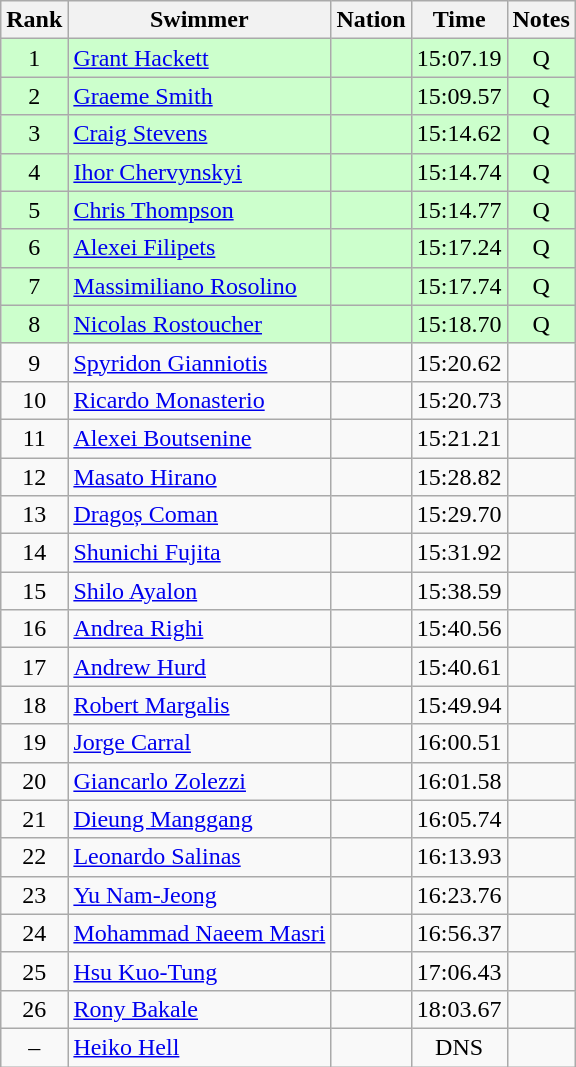<table class="wikitable sortable" style="text-align:center">
<tr>
<th>Rank</th>
<th>Swimmer</th>
<th>Nation</th>
<th>Time</th>
<th>Notes</th>
</tr>
<tr bgcolor=ccffcc>
<td>1</td>
<td align=left><a href='#'>Grant Hackett</a></td>
<td align=left></td>
<td>15:07.19</td>
<td>Q</td>
</tr>
<tr bgcolor=ccffcc>
<td>2</td>
<td align=left><a href='#'>Graeme Smith</a></td>
<td align=left></td>
<td>15:09.57</td>
<td>Q</td>
</tr>
<tr bgcolor=ccffcc>
<td>3</td>
<td align=left><a href='#'>Craig Stevens</a></td>
<td align=left></td>
<td>15:14.62</td>
<td>Q</td>
</tr>
<tr bgcolor=ccffcc>
<td>4</td>
<td align=left><a href='#'>Ihor Chervynskyi</a></td>
<td align=left></td>
<td>15:14.74</td>
<td>Q</td>
</tr>
<tr bgcolor=ccffcc>
<td>5</td>
<td align=left><a href='#'>Chris Thompson</a></td>
<td align=left></td>
<td>15:14.77</td>
<td>Q</td>
</tr>
<tr bgcolor=ccffcc>
<td>6</td>
<td align=left><a href='#'>Alexei Filipets</a></td>
<td align=left></td>
<td>15:17.24</td>
<td>Q</td>
</tr>
<tr bgcolor=ccffcc>
<td>7</td>
<td align=left><a href='#'>Massimiliano Rosolino</a></td>
<td align=left></td>
<td>15:17.74</td>
<td>Q</td>
</tr>
<tr bgcolor=ccffcc>
<td>8</td>
<td align=left><a href='#'>Nicolas Rostoucher</a></td>
<td align=left></td>
<td>15:18.70</td>
<td>Q</td>
</tr>
<tr>
<td>9</td>
<td align=left><a href='#'>Spyridon Gianniotis</a></td>
<td align=left></td>
<td>15:20.62</td>
<td></td>
</tr>
<tr>
<td>10</td>
<td align=left><a href='#'>Ricardo Monasterio</a></td>
<td align=left></td>
<td>15:20.73</td>
<td></td>
</tr>
<tr>
<td>11</td>
<td align=left><a href='#'>Alexei Boutsenine</a></td>
<td align=left></td>
<td>15:21.21</td>
<td></td>
</tr>
<tr>
<td>12</td>
<td align=left><a href='#'>Masato Hirano</a></td>
<td align=left></td>
<td>15:28.82</td>
<td></td>
</tr>
<tr>
<td>13</td>
<td align=left><a href='#'>Dragoș Coman</a></td>
<td align=left></td>
<td>15:29.70</td>
<td></td>
</tr>
<tr>
<td>14</td>
<td align=left><a href='#'>Shunichi Fujita</a></td>
<td align=left></td>
<td>15:31.92</td>
<td></td>
</tr>
<tr>
<td>15</td>
<td align=left><a href='#'>Shilo Ayalon</a></td>
<td align=left></td>
<td>15:38.59</td>
<td></td>
</tr>
<tr>
<td>16</td>
<td align=left><a href='#'>Andrea Righi</a></td>
<td align=left></td>
<td>15:40.56</td>
<td></td>
</tr>
<tr>
<td>17</td>
<td align=left><a href='#'>Andrew Hurd</a></td>
<td align=left></td>
<td>15:40.61</td>
<td></td>
</tr>
<tr>
<td>18</td>
<td align=left><a href='#'>Robert Margalis</a></td>
<td align=left></td>
<td>15:49.94</td>
<td></td>
</tr>
<tr>
<td>19</td>
<td align=left><a href='#'>Jorge Carral</a></td>
<td align=left></td>
<td>16:00.51</td>
<td></td>
</tr>
<tr>
<td>20</td>
<td align=left><a href='#'>Giancarlo Zolezzi</a></td>
<td align=left></td>
<td>16:01.58</td>
<td></td>
</tr>
<tr>
<td>21</td>
<td align=left><a href='#'>Dieung Manggang</a></td>
<td align=left></td>
<td>16:05.74</td>
<td></td>
</tr>
<tr>
<td>22</td>
<td align=left><a href='#'>Leonardo Salinas</a></td>
<td align=left></td>
<td>16:13.93</td>
<td></td>
</tr>
<tr>
<td>23</td>
<td align=left><a href='#'>Yu Nam-Jeong</a></td>
<td align=left></td>
<td>16:23.76</td>
<td></td>
</tr>
<tr>
<td>24</td>
<td align=left><a href='#'>Mohammad Naeem Masri</a></td>
<td align=left></td>
<td>16:56.37</td>
<td></td>
</tr>
<tr>
<td>25</td>
<td align=left><a href='#'>Hsu Kuo-Tung</a></td>
<td align=left></td>
<td>17:06.43</td>
<td></td>
</tr>
<tr>
<td>26</td>
<td align=left><a href='#'>Rony Bakale</a></td>
<td align=left></td>
<td>18:03.67</td>
<td></td>
</tr>
<tr>
<td>–</td>
<td align=left><a href='#'>Heiko Hell</a></td>
<td align=left></td>
<td>DNS</td>
<td></td>
</tr>
</table>
